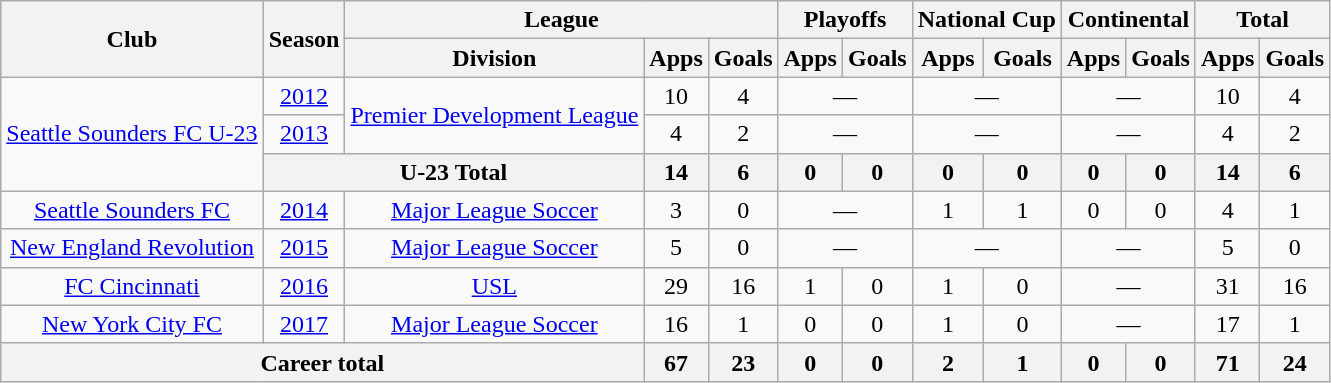<table class="wikitable" style="text-align: center;">
<tr>
<th rowspan="2">Club</th>
<th rowspan="2">Season</th>
<th colspan="3">League</th>
<th colspan="2">Playoffs</th>
<th colspan="2">National Cup</th>
<th colspan="2">Continental</th>
<th colspan="2">Total</th>
</tr>
<tr>
<th>Division</th>
<th>Apps</th>
<th>Goals</th>
<th>Apps</th>
<th>Goals</th>
<th>Apps</th>
<th>Goals</th>
<th>Apps</th>
<th>Goals</th>
<th>Apps</th>
<th>Goals</th>
</tr>
<tr>
<td rowspan="3"><a href='#'>Seattle Sounders FC U-23</a></td>
<td><a href='#'>2012</a></td>
<td rowspan=2><a href='#'>Premier Development League</a></td>
<td>10</td>
<td>4</td>
<td colspan="2">—</td>
<td colspan="2">—</td>
<td colspan="2">—</td>
<td>10</td>
<td>4</td>
</tr>
<tr>
<td><a href='#'>2013</a></td>
<td>4</td>
<td>2</td>
<td colspan="2">—</td>
<td colspan="2">—</td>
<td colspan="2">—</td>
<td>4</td>
<td>2</td>
</tr>
<tr>
<th colspan="2">U-23 Total</th>
<th>14</th>
<th>6</th>
<th>0</th>
<th>0</th>
<th>0</th>
<th>0</th>
<th>0</th>
<th>0</th>
<th>14</th>
<th>6</th>
</tr>
<tr>
<td><a href='#'>Seattle Sounders FC</a></td>
<td><a href='#'>2014</a></td>
<td><a href='#'>Major League Soccer</a></td>
<td>3</td>
<td>0</td>
<td colspan="2">—</td>
<td>1</td>
<td>1</td>
<td>0</td>
<td>0</td>
<td>4</td>
<td>1</td>
</tr>
<tr>
<td><a href='#'>New England Revolution</a></td>
<td><a href='#'>2015</a></td>
<td><a href='#'>Major League Soccer</a></td>
<td>5</td>
<td>0</td>
<td colspan="2">—</td>
<td colspan="2">—</td>
<td colspan="2">—</td>
<td>5</td>
<td>0</td>
</tr>
<tr>
<td><a href='#'>FC Cincinnati</a></td>
<td><a href='#'>2016</a></td>
<td><a href='#'>USL</a></td>
<td>29</td>
<td>16</td>
<td>1</td>
<td>0</td>
<td>1</td>
<td>0</td>
<td colspan="2">—</td>
<td>31</td>
<td>16</td>
</tr>
<tr>
<td><a href='#'>New York City FC</a></td>
<td><a href='#'>2017</a></td>
<td><a href='#'>Major League Soccer</a></td>
<td>16</td>
<td>1</td>
<td>0</td>
<td>0</td>
<td>1</td>
<td>0</td>
<td colspan="2">—</td>
<td>17</td>
<td>1</td>
</tr>
<tr>
<th colspan="3">Career total</th>
<th>67</th>
<th>23</th>
<th>0</th>
<th>0</th>
<th>2</th>
<th>1</th>
<th>0</th>
<th>0</th>
<th>71</th>
<th>24</th>
</tr>
</table>
